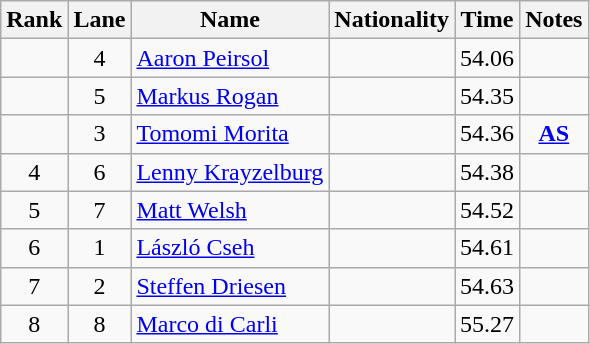<table class="wikitable sortable" style="text-align:center">
<tr>
<th>Rank</th>
<th>Lane</th>
<th>Name</th>
<th>Nationality</th>
<th>Time</th>
<th>Notes</th>
</tr>
<tr>
<td></td>
<td>4</td>
<td align=left><a href='#'>Aaron Peirsol</a></td>
<td align=left></td>
<td>54.06</td>
<td></td>
</tr>
<tr>
<td></td>
<td>5</td>
<td align=left><a href='#'>Markus Rogan</a></td>
<td align=left></td>
<td>54.35</td>
<td></td>
</tr>
<tr>
<td></td>
<td>3</td>
<td align=left><a href='#'>Tomomi Morita</a></td>
<td align=left></td>
<td>54.36</td>
<td><strong><a href='#'>AS</a></strong></td>
</tr>
<tr>
<td>4</td>
<td>6</td>
<td align=left><a href='#'>Lenny Krayzelburg</a></td>
<td align=left></td>
<td>54.38</td>
<td></td>
</tr>
<tr>
<td>5</td>
<td>7</td>
<td align=left><a href='#'>Matt Welsh</a></td>
<td align=left></td>
<td>54.52</td>
<td></td>
</tr>
<tr>
<td>6</td>
<td>1</td>
<td align=left><a href='#'>László Cseh</a></td>
<td align=left></td>
<td>54.61</td>
<td></td>
</tr>
<tr>
<td>7</td>
<td>2</td>
<td align=left><a href='#'>Steffen Driesen</a></td>
<td align=left></td>
<td>54.63</td>
<td></td>
</tr>
<tr>
<td>8</td>
<td>8</td>
<td align=left><a href='#'>Marco di Carli</a></td>
<td align=left></td>
<td>55.27</td>
<td></td>
</tr>
</table>
